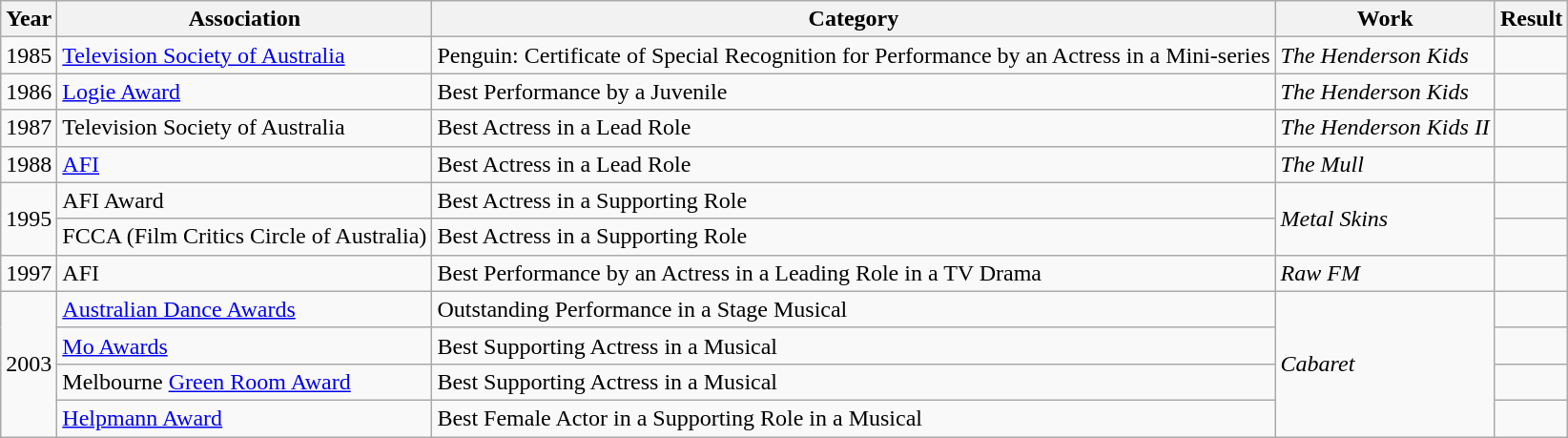<table class="wikitable">
<tr>
<th>Year</th>
<th>Association</th>
<th>Category</th>
<th>Work</th>
<th>Result</th>
</tr>
<tr>
<td>1985</td>
<td><a href='#'>Television Society of Australia</a></td>
<td>Penguin: Certificate of Special Recognition for Performance by an Actress in a Mini-series</td>
<td><em>The Henderson Kids</em></td>
<td></td>
</tr>
<tr>
<td>1986</td>
<td><a href='#'>Logie Award</a></td>
<td>Best Performance by a Juvenile</td>
<td><em>The Henderson Kids</em></td>
<td></td>
</tr>
<tr>
<td>1987</td>
<td>Television Society of Australia</td>
<td>Best Actress in a Lead Role</td>
<td><em>The Henderson Kids II</em></td>
<td></td>
</tr>
<tr>
<td>1988</td>
<td><a href='#'>AFI</a></td>
<td>Best Actress in a Lead Role</td>
<td><em>The Mull</em></td>
<td></td>
</tr>
<tr>
<td rowspan=2>1995</td>
<td>AFI Award</td>
<td>Best Actress in a Supporting Role</td>
<td rowspan=2><em>Metal Skins</em></td>
<td></td>
</tr>
<tr>
<td>FCCA (Film Critics Circle of Australia)</td>
<td>Best Actress in a Supporting Role</td>
<td></td>
</tr>
<tr>
<td>1997</td>
<td>AFI</td>
<td>Best Performance by an Actress in a Leading Role in a TV Drama</td>
<td><em>Raw FM</em></td>
<td></td>
</tr>
<tr>
<td rowspan=4>2003</td>
<td><a href='#'>Australian Dance Awards</a></td>
<td>Outstanding Performance in a Stage Musical</td>
<td rowspan=4><em>Cabaret</em></td>
<td></td>
</tr>
<tr>
<td><a href='#'>Mo Awards</a></td>
<td>Best Supporting Actress in a Musical</td>
<td></td>
</tr>
<tr>
<td>Melbourne <a href='#'>Green Room Award</a></td>
<td>Best Supporting Actress in a Musical</td>
<td></td>
</tr>
<tr>
<td><a href='#'>Helpmann Award</a></td>
<td>Best Female Actor in a Supporting Role in a Musical</td>
<td></td>
</tr>
</table>
